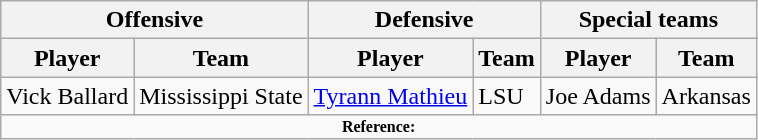<table class="wikitable" border="1">
<tr>
<th colspan="2">Offensive</th>
<th colspan="2">Defensive</th>
<th colspan="2">Special teams</th>
</tr>
<tr>
<th>Player</th>
<th>Team</th>
<th>Player</th>
<th>Team</th>
<th>Player</th>
<th>Team</th>
</tr>
<tr>
<td>Vick Ballard</td>
<td>Mississippi State</td>
<td><a href='#'>Tyrann Mathieu</a></td>
<td>LSU</td>
<td>Joe Adams</td>
<td>Arkansas</td>
</tr>
<tr>
<td colspan="6" style="font-size: 8pt" align="center"><strong>Reference:</strong></td>
</tr>
</table>
